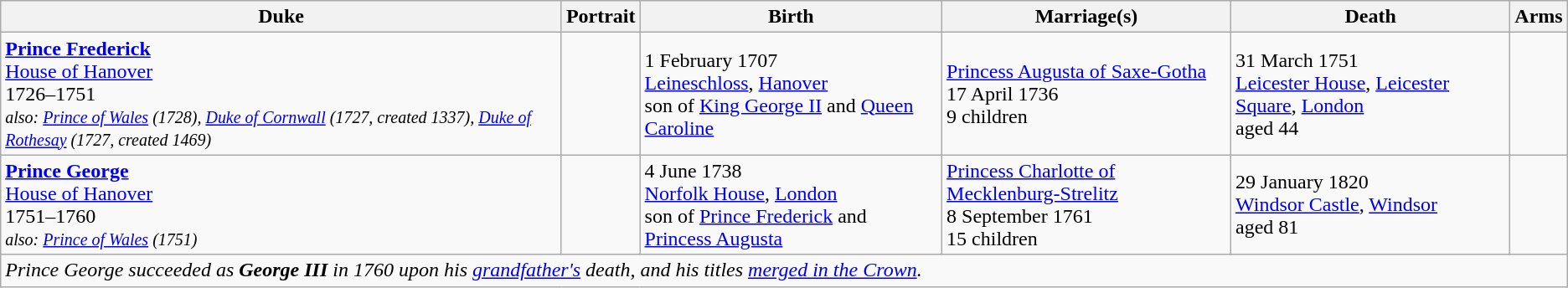<table class="wikitable">
<tr>
<th>Duke</th>
<th>Portrait</th>
<th>Birth</th>
<th>Marriage(s)</th>
<th>Death</th>
<th>Arms</th>
</tr>
<tr>
<td><strong><a href='#'>Prince Frederick</a></strong><br><a href='#'>House of Hanover</a><br>1726–1751<br><small><em>also: <a href='#'>Prince of Wales</a> (1728), <a href='#'>Duke of Cornwall</a> (1727, created 1337), <a href='#'>Duke of Rothesay</a> (1727, created 1469)</em></small></td>
<td></td>
<td>1 February 1707<br><a href='#'>Leineschloss</a>, <a href='#'>Hanover</a><br>son of <a href='#'>King George II</a> and <a href='#'>Queen Caroline</a></td>
<td><a href='#'>Princess Augusta of Saxe-Gotha</a><br>17 April 1736<br>9 children</td>
<td>31 March 1751<br><a href='#'>Leicester House</a>, <a href='#'>Leicester Square</a>, <a href='#'>London</a><br>aged 44</td>
<td></td>
</tr>
<tr>
<td><strong><a href='#'>Prince George</a></strong><br><a href='#'>House of Hanover</a><br>1751–1760<br><small><em>also: <a href='#'>Prince of Wales</a> (1751)</em></small></td>
<td></td>
<td>4 June 1738<br><a href='#'>Norfolk House</a>, <a href='#'>London</a><br>son of <a href='#'>Prince Frederick</a> and <a href='#'>Princess Augusta</a></td>
<td><a href='#'>Princess Charlotte of Mecklenburg-Strelitz</a><br>8 September 1761<br>15 children</td>
<td>29 January 1820<br><a href='#'>Windsor Castle</a>, <a href='#'>Windsor</a><br>aged 81</td>
<td></td>
</tr>
<tr>
<td colspan="6"><em>Prince George succeeded as <strong>George III</strong> in 1760 upon his <a href='#'>grandfather's</a> death, and his titles <a href='#'>merged in the Crown</a>.</em></td>
</tr>
</table>
